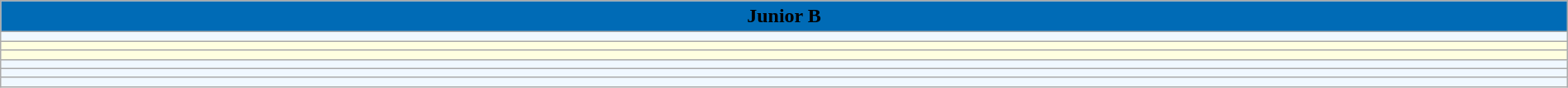<table class="wikitable sortable" style="width:100%">
<tr>
<th style="background:#006BB6;" colspan=8><span>Junior B</span></th>
</tr>
<tr>
<td bgcolor="#F0F8FF"></td>
</tr>
<tr>
<td bgcolor="#FFFFE0"></td>
</tr>
<tr>
<td bgcolor="#FFFFE0"></td>
</tr>
<tr>
<td bgcolor="#F0F8FF"></td>
</tr>
<tr>
<td bgcolor="#F0F8FF"></td>
</tr>
<tr>
<td bgcolor="#F0F8FF"></td>
</tr>
</table>
